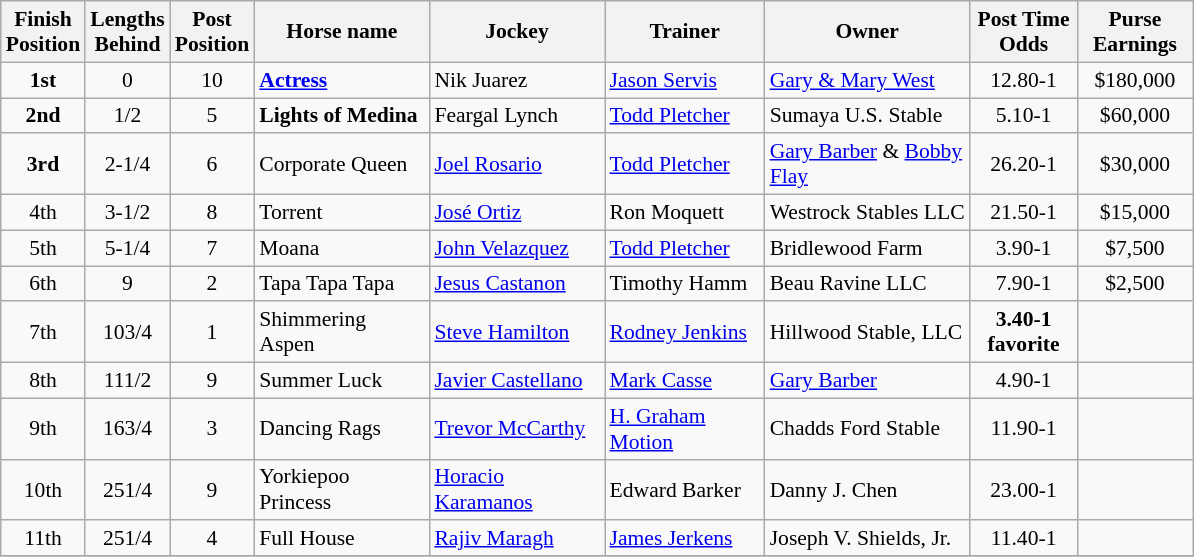<table class="wikitable sortable" | border="2" cellpadding="1" style="border-collapse: collapse; font-size:90%">
<tr>
<th width="45px">Finish <br> Position</th>
<th width="45px">Lengths <br> Behind</th>
<th width="40px">Post <br> Position</th>
<th width="110px">Horse name</th>
<th width="110px">Jockey</th>
<th width="100px">Trainer</th>
<th width="130px">Owner</th>
<th width="65px">Post Time <br> Odds</th>
<th width="70px">Purse <br> Earnings</th>
</tr>
<tr>
<td align=center><strong>1<span>st</span></strong></td>
<td align=center>0</td>
<td align=center>10</td>
<td><strong><a href='#'>Actress</a></strong></td>
<td>Nik Juarez</td>
<td><a href='#'>Jason Servis</a></td>
<td><a href='#'>Gary & Mary West</a></td>
<td align=center>12.80-1</td>
<td align=center>$180,000</td>
</tr>
<tr>
<td align=center><strong>2<span>nd</span></strong></td>
<td align=center><span>1/2</span></td>
<td align=center>5</td>
<td><strong>Lights of Medina</strong></td>
<td>Feargal Lynch</td>
<td><a href='#'>Todd Pletcher</a></td>
<td>Sumaya U.S. Stable</td>
<td align=center>5.10-1</td>
<td align=center>$60,000</td>
</tr>
<tr>
<td align=center><strong>3<span>rd</span></strong></td>
<td align=center>2-<span>1/4</span></td>
<td align=center>6</td>
<td>Corporate Queen</td>
<td><a href='#'>Joel Rosario</a></td>
<td><a href='#'>Todd Pletcher</a></td>
<td><a href='#'>Gary Barber</a> & <a href='#'>Bobby Flay</a></td>
<td align=center>26.20-1</td>
<td align=center>$30,000</td>
</tr>
<tr>
<td align=center>4<span>th</span></td>
<td align=center>3-<span>1/2</span></td>
<td align=center>8</td>
<td>Torrent</td>
<td><a href='#'>José Ortiz</a></td>
<td>Ron Moquett</td>
<td>Westrock Stables LLC</td>
<td align=center>21.50-1</td>
<td align=center>$15,000</td>
</tr>
<tr>
<td align=center>5<span>th</span></td>
<td align=center>5-<span>1/4</span></td>
<td align=center>7</td>
<td>Moana</td>
<td><a href='#'>John Velazquez</a></td>
<td><a href='#'>Todd Pletcher</a></td>
<td>Bridlewood Farm</td>
<td align=center>3.90-1</td>
<td align=center>$7,500</td>
</tr>
<tr>
<td align=center>6<span>th</span></td>
<td align=center>9</td>
<td align=center>2</td>
<td>Tapa Tapa Tapa</td>
<td><a href='#'>Jesus Castanon</a></td>
<td>Timothy Hamm</td>
<td>Beau Ravine LLC</td>
<td align=center>7.90-1</td>
<td align=center>$2,500</td>
</tr>
<tr>
<td align=center>7<span>th</span></td>
<td align=center>10<span>3/4</span></td>
<td align=center>1</td>
<td>Shimmering Aspen</td>
<td><a href='#'>Steve Hamilton</a></td>
<td><a href='#'>Rodney Jenkins</a></td>
<td>Hillwood Stable, LLC</td>
<td align=center><strong>3.40-1 <br> <span>favorite</span></strong></td>
<td></td>
</tr>
<tr>
<td align=center>8<span>th</span></td>
<td align=center>11<span>1/2</span></td>
<td align=center>9</td>
<td>Summer Luck</td>
<td><a href='#'>Javier Castellano</a></td>
<td><a href='#'>Mark Casse</a></td>
<td><a href='#'>Gary Barber</a></td>
<td align=center>4.90-1</td>
<td></td>
</tr>
<tr>
<td align=center>9<span>th</span></td>
<td align=center>16<span>3/4</span></td>
<td align=center>3</td>
<td>Dancing Rags</td>
<td><a href='#'>Trevor McCarthy</a></td>
<td><a href='#'>H. Graham Motion</a></td>
<td>Chadds Ford Stable</td>
<td align=center>11.90-1</td>
<td></td>
</tr>
<tr>
<td align=center>10<span>th</span></td>
<td align=center>25<span>1/4</span></td>
<td align=center>9</td>
<td>Yorkiepoo Princess</td>
<td><a href='#'>Horacio Karamanos</a></td>
<td>Edward Barker</td>
<td>Danny J. Chen</td>
<td align=center>23.00-1</td>
<td></td>
</tr>
<tr>
<td align=center>11<span>th</span></td>
<td align=center>25<span>1/4</span></td>
<td align=center>4</td>
<td>Full House</td>
<td><a href='#'>Rajiv Maragh</a></td>
<td><a href='#'>James Jerkens</a></td>
<td>Joseph V. Shields, Jr.</td>
<td align=center>11.40-1</td>
<td></td>
</tr>
<tr>
</tr>
</table>
